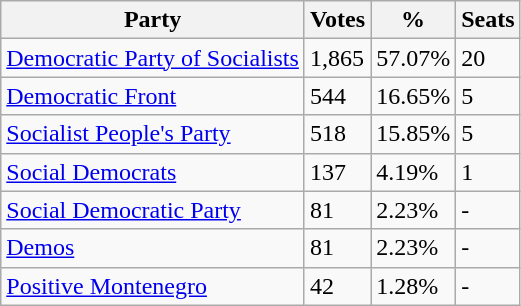<table class="wikitable">
<tr>
<th>Party</th>
<th>Votes</th>
<th>%</th>
<th>Seats</th>
</tr>
<tr>
<td><a href='#'>Democratic Party of Socialists</a></td>
<td>1,865</td>
<td>57.07%</td>
<td>20</td>
</tr>
<tr>
<td><a href='#'>Democratic Front</a></td>
<td>544</td>
<td>16.65%</td>
<td>5</td>
</tr>
<tr>
<td><a href='#'>Socialist People's Party</a></td>
<td>518</td>
<td>15.85%</td>
<td>5</td>
</tr>
<tr>
<td><a href='#'>Social Democrats</a></td>
<td>137</td>
<td>4.19%</td>
<td>1</td>
</tr>
<tr>
<td><a href='#'>Social Democratic Party</a></td>
<td>81</td>
<td>2.23%</td>
<td>-</td>
</tr>
<tr>
<td><a href='#'>Demos</a></td>
<td>81</td>
<td>2.23%</td>
<td>-</td>
</tr>
<tr>
<td><a href='#'>Positive Montenegro</a></td>
<td>42</td>
<td>1.28%</td>
<td>-</td>
</tr>
</table>
